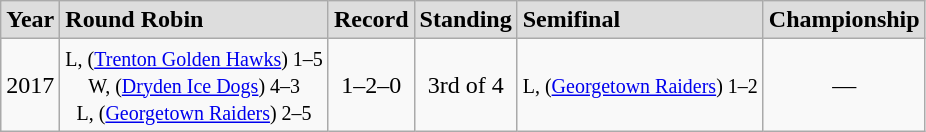<table class="wikitable">
<tr style="font-weight:bold; background-color:#dddddd;" |>
<td>Year</td>
<td>Round Robin</td>
<td>Record</td>
<td>Standing</td>
<td>Semifinal</td>
<td>Championship</td>
</tr>
<tr align=center>
<td>2017</td>
<td><small>L, (<a href='#'>Trenton Golden Hawks</a>) 1–5<br>W, (<a href='#'>Dryden Ice Dogs</a>) 4–3<br>L, (<a href='#'>Georgetown Raiders</a>) 2–5</small></td>
<td>1–2–0</td>
<td>3rd of 4</td>
<td><small>L, (<a href='#'>Georgetown Raiders</a>) 1–2</small></td>
<td>—</td>
</tr>
</table>
